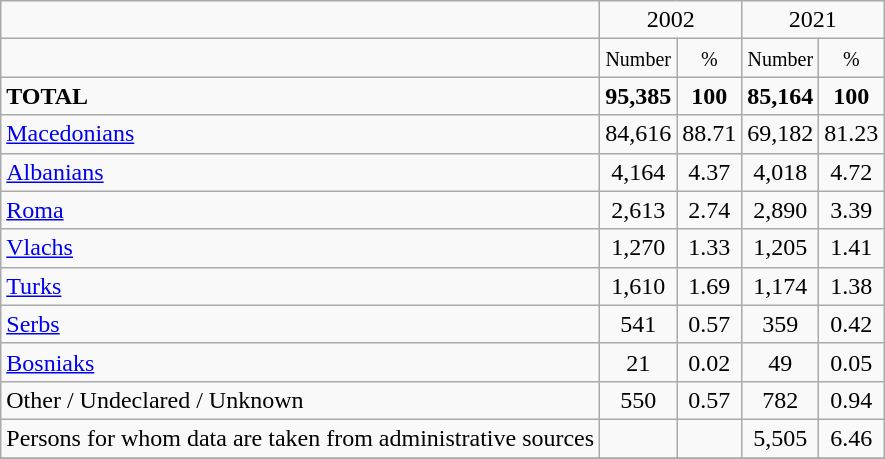<table class="wikitable">
<tr>
<td></td>
<td colspan="2" align="center">2002</td>
<td colspan="2" align="center">2021</td>
</tr>
<tr>
<td></td>
<td align="center"><small>Number</small></td>
<td align="center"><small>%</small></td>
<td align="center"><small>Number</small></td>
<td align="center"><small>%</small></td>
</tr>
<tr>
<td><strong>TOTAL</strong></td>
<td align="center"><strong>95,385</strong></td>
<td align="center"><strong>100</strong></td>
<td align="center"><strong>85,164</strong></td>
<td align="center"><strong>100</strong></td>
</tr>
<tr>
<td><a href='#'>Macedonians</a></td>
<td align="center">84,616</td>
<td align="center">88.71</td>
<td align="center">69,182</td>
<td align="center">81.23</td>
</tr>
<tr>
<td><a href='#'>Albanians</a></td>
<td align="center">4,164</td>
<td align="center">4.37</td>
<td align="center">4,018</td>
<td align="center">4.72</td>
</tr>
<tr>
<td><a href='#'>Roma</a></td>
<td align="center">2,613</td>
<td align="center">2.74</td>
<td align="center">2,890</td>
<td align="center">3.39</td>
</tr>
<tr>
<td><a href='#'>Vlachs</a></td>
<td align="center">1,270</td>
<td align="center">1.33</td>
<td align="center">1,205</td>
<td align="center">1.41</td>
</tr>
<tr>
<td><a href='#'>Turks</a></td>
<td align="center">1,610</td>
<td align="center">1.69</td>
<td align="center">1,174</td>
<td align="center">1.38</td>
</tr>
<tr>
<td><a href='#'>Serbs</a></td>
<td align="center">541</td>
<td align="center">0.57</td>
<td align="center">359</td>
<td align="center">0.42</td>
</tr>
<tr>
<td><a href='#'>Bosniaks</a></td>
<td align="center">21</td>
<td align="center">0.02</td>
<td align="center">49</td>
<td align="center">0.05</td>
</tr>
<tr>
<td>Other / Undeclared / Unknown</td>
<td align="center">550</td>
<td align="center">0.57</td>
<td align="center">782</td>
<td align="center">0.94</td>
</tr>
<tr>
<td>Persons for whom data are taken from administrative sources</td>
<td align="center"></td>
<td align="center"></td>
<td align="center">5,505</td>
<td align="center">6.46</td>
</tr>
<tr>
</tr>
</table>
